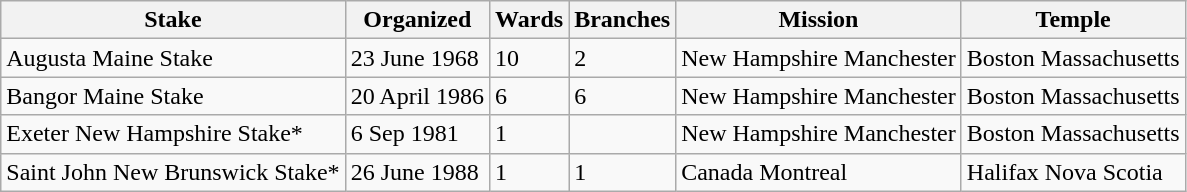<table class="wikitable sortable">
<tr>
<th>Stake</th>
<th data-sort-type=date>Organized</th>
<th>Wards</th>
<th>Branches</th>
<th>Mission</th>
<th>Temple</th>
</tr>
<tr>
<td>Augusta Maine Stake</td>
<td>23 June 1968</td>
<td>10</td>
<td>2</td>
<td>New Hampshire Manchester</td>
<td>Boston Massachusetts</td>
</tr>
<tr>
<td>Bangor Maine Stake</td>
<td>20 April 1986</td>
<td>6</td>
<td>6</td>
<td>New Hampshire Manchester</td>
<td>Boston Massachusetts</td>
</tr>
<tr>
<td>Exeter New Hampshire Stake*</td>
<td>6 Sep 1981</td>
<td>1</td>
<td></td>
<td>New Hampshire Manchester</td>
<td>Boston Massachusetts</td>
</tr>
<tr>
<td>Saint John New Brunswick Stake*</td>
<td>26 June 1988</td>
<td>1</td>
<td>1</td>
<td>Canada Montreal</td>
<td>Halifax Nova Scotia</td>
</tr>
</table>
